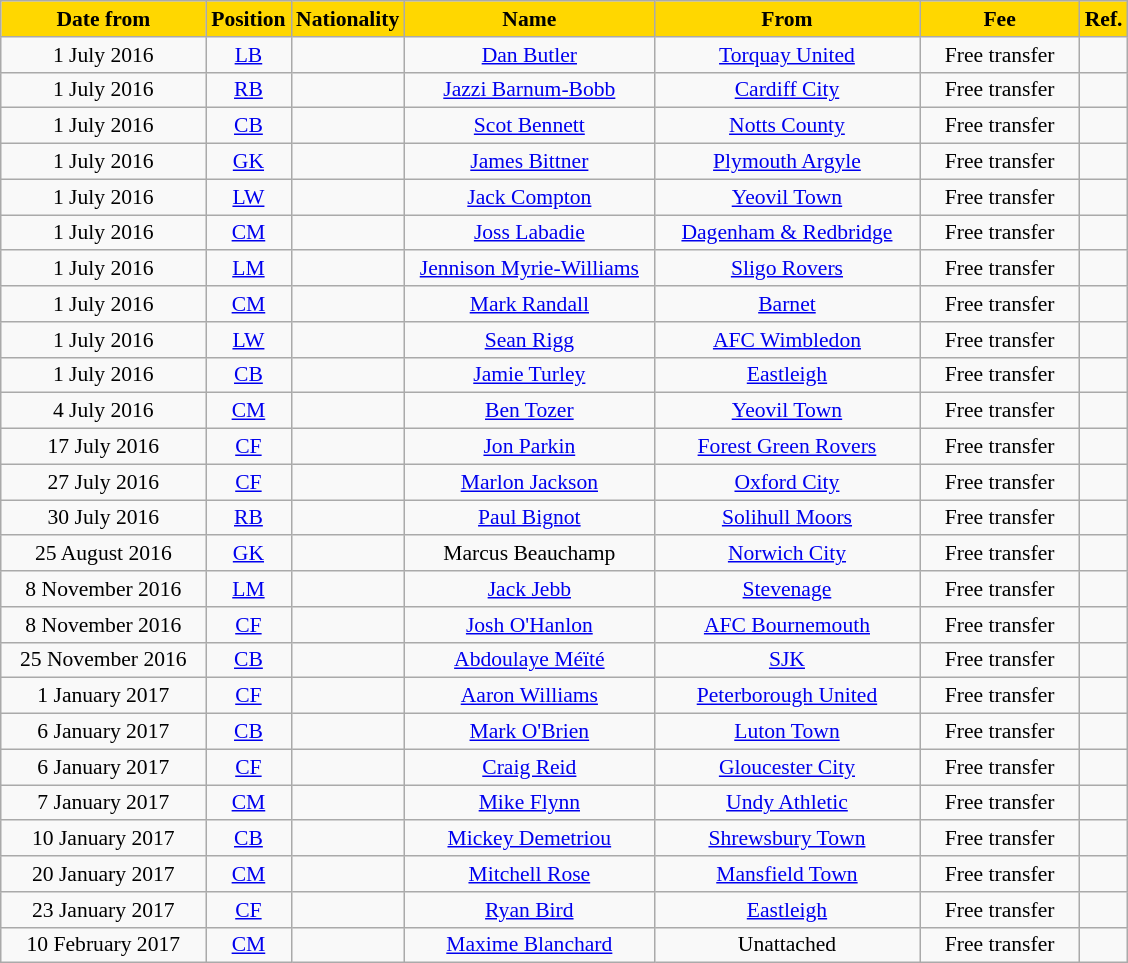<table class="wikitable"  style="text-align:center; font-size:90%; ">
<tr>
<th style="background:#FFD700; color:black; width:130px;">Date from</th>
<th style="background:#FFD700; color:black; width:50px;">Position</th>
<th style="background:#FFD700; color:black; width:50px;">Nationality</th>
<th style="background:#FFD700; color:black; width:160px;">Name</th>
<th style="background:#FFD700; color:black; width:170px;">From</th>
<th style="background:#FFD700; color:black; width:100px;">Fee</th>
<th style="background:#FFD700; color:black; width:25px;">Ref.</th>
</tr>
<tr>
<td>1 July 2016</td>
<td><a href='#'>LB</a></td>
<td></td>
<td><a href='#'>Dan Butler</a></td>
<td><a href='#'>Torquay United</a></td>
<td>Free transfer</td>
<td></td>
</tr>
<tr>
<td>1 July 2016</td>
<td><a href='#'>RB</a></td>
<td></td>
<td><a href='#'>Jazzi Barnum-Bobb</a></td>
<td><a href='#'>Cardiff City</a></td>
<td>Free transfer</td>
<td></td>
</tr>
<tr>
<td>1 July 2016</td>
<td><a href='#'>CB</a></td>
<td></td>
<td><a href='#'>Scot Bennett</a></td>
<td><a href='#'>Notts County</a></td>
<td>Free transfer</td>
<td></td>
</tr>
<tr>
<td>1 July 2016</td>
<td><a href='#'>GK</a></td>
<td></td>
<td><a href='#'>James Bittner</a></td>
<td><a href='#'>Plymouth Argyle</a></td>
<td>Free transfer</td>
<td></td>
</tr>
<tr>
<td>1 July 2016</td>
<td><a href='#'>LW</a></td>
<td></td>
<td><a href='#'>Jack Compton</a></td>
<td><a href='#'>Yeovil Town</a></td>
<td>Free transfer</td>
<td></td>
</tr>
<tr>
<td>1 July 2016</td>
<td><a href='#'>CM</a></td>
<td></td>
<td><a href='#'>Joss Labadie</a></td>
<td><a href='#'>Dagenham & Redbridge</a></td>
<td>Free transfer</td>
<td></td>
</tr>
<tr>
<td>1 July 2016</td>
<td><a href='#'>LM</a></td>
<td></td>
<td><a href='#'>Jennison Myrie-Williams</a></td>
<td><a href='#'>Sligo Rovers</a></td>
<td>Free transfer</td>
<td></td>
</tr>
<tr>
<td>1 July 2016</td>
<td><a href='#'>CM</a></td>
<td></td>
<td><a href='#'>Mark Randall</a></td>
<td><a href='#'>Barnet</a></td>
<td>Free transfer</td>
<td></td>
</tr>
<tr>
<td>1 July 2016</td>
<td><a href='#'>LW</a></td>
<td></td>
<td><a href='#'>Sean Rigg</a></td>
<td><a href='#'>AFC Wimbledon</a></td>
<td>Free transfer</td>
<td></td>
</tr>
<tr>
<td>1 July 2016</td>
<td><a href='#'>CB</a></td>
<td></td>
<td><a href='#'>Jamie Turley</a></td>
<td><a href='#'>Eastleigh</a></td>
<td>Free transfer</td>
<td></td>
</tr>
<tr>
<td>4 July 2016</td>
<td><a href='#'>CM</a></td>
<td></td>
<td><a href='#'>Ben Tozer</a></td>
<td><a href='#'>Yeovil Town</a></td>
<td>Free transfer</td>
<td></td>
</tr>
<tr>
<td>17 July 2016</td>
<td><a href='#'>CF</a></td>
<td></td>
<td><a href='#'>Jon Parkin</a></td>
<td><a href='#'>Forest Green Rovers</a></td>
<td>Free transfer</td>
<td></td>
</tr>
<tr>
<td>27 July 2016</td>
<td><a href='#'>CF</a></td>
<td></td>
<td><a href='#'>Marlon Jackson</a></td>
<td><a href='#'>Oxford City</a></td>
<td>Free transfer</td>
<td></td>
</tr>
<tr>
<td>30 July 2016</td>
<td><a href='#'>RB</a></td>
<td></td>
<td><a href='#'>Paul Bignot</a></td>
<td><a href='#'>Solihull Moors</a></td>
<td>Free transfer</td>
<td></td>
</tr>
<tr>
<td>25 August 2016</td>
<td><a href='#'>GK</a></td>
<td></td>
<td>Marcus Beauchamp</td>
<td><a href='#'>Norwich City</a></td>
<td>Free transfer</td>
<td></td>
</tr>
<tr>
<td>8 November 2016</td>
<td><a href='#'>LM</a></td>
<td></td>
<td><a href='#'>Jack Jebb</a></td>
<td><a href='#'>Stevenage</a></td>
<td>Free transfer</td>
<td></td>
</tr>
<tr>
<td>8 November 2016</td>
<td><a href='#'>CF</a></td>
<td></td>
<td><a href='#'>Josh O'Hanlon</a></td>
<td><a href='#'>AFC Bournemouth</a></td>
<td>Free transfer</td>
<td></td>
</tr>
<tr>
<td>25 November 2016</td>
<td><a href='#'>CB</a></td>
<td></td>
<td><a href='#'>Abdoulaye Méïté</a></td>
<td><a href='#'>SJK</a></td>
<td>Free transfer</td>
<td></td>
</tr>
<tr>
<td>1 January 2017</td>
<td><a href='#'>CF</a></td>
<td></td>
<td><a href='#'>Aaron Williams</a></td>
<td><a href='#'>Peterborough United</a></td>
<td>Free transfer</td>
<td></td>
</tr>
<tr>
<td>6 January 2017</td>
<td><a href='#'>CB</a></td>
<td></td>
<td><a href='#'>Mark O'Brien</a></td>
<td><a href='#'>Luton Town</a></td>
<td>Free transfer</td>
<td></td>
</tr>
<tr>
<td>6 January 2017</td>
<td><a href='#'>CF</a></td>
<td></td>
<td><a href='#'>Craig Reid</a></td>
<td><a href='#'>Gloucester City</a></td>
<td>Free transfer</td>
<td></td>
</tr>
<tr>
<td>7 January 2017</td>
<td><a href='#'>CM</a></td>
<td></td>
<td><a href='#'>Mike Flynn</a></td>
<td><a href='#'>Undy Athletic</a></td>
<td>Free transfer</td>
<td></td>
</tr>
<tr>
<td>10 January 2017</td>
<td><a href='#'>CB</a></td>
<td></td>
<td><a href='#'>Mickey Demetriou</a></td>
<td><a href='#'>Shrewsbury Town</a></td>
<td>Free transfer</td>
<td></td>
</tr>
<tr>
<td>20 January 2017</td>
<td><a href='#'>CM</a></td>
<td></td>
<td><a href='#'>Mitchell Rose</a></td>
<td><a href='#'>Mansfield Town</a></td>
<td>Free transfer</td>
<td></td>
</tr>
<tr>
<td>23 January 2017</td>
<td><a href='#'>CF</a></td>
<td></td>
<td><a href='#'>Ryan Bird</a></td>
<td><a href='#'>Eastleigh</a></td>
<td>Free transfer</td>
<td></td>
</tr>
<tr>
<td>10 February 2017</td>
<td><a href='#'>CM</a></td>
<td></td>
<td><a href='#'>Maxime Blanchard</a></td>
<td>Unattached</td>
<td>Free transfer</td>
<td></td>
</tr>
</table>
